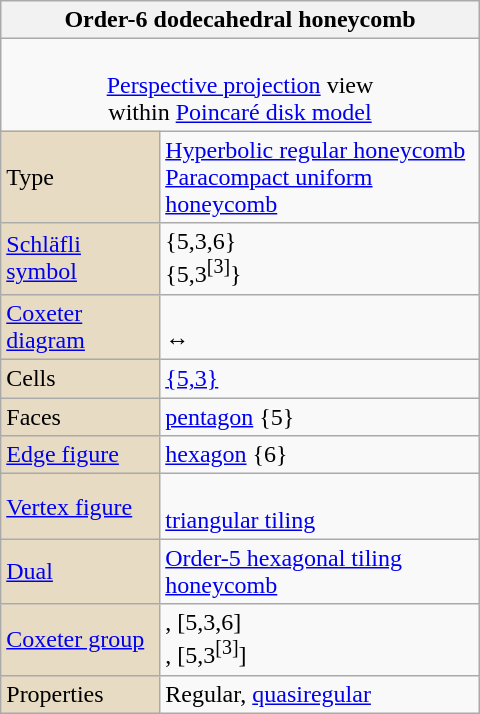<table class="wikitable" align="right" style="margin-left:10px;" width="320">
<tr>
<th bgcolor=#e7dcc3 colspan=2>Order-6 dodecahedral honeycomb</th>
</tr>
<tr>
<td colspan=2 align=center><br><a href='#'>Perspective projection</a> view<br>within <a href='#'>Poincaré disk model</a></td>
</tr>
<tr>
<td bgcolor=#e7dcc3>Type</td>
<td><a href='#'>Hyperbolic regular honeycomb</a><br><a href='#'>Paracompact uniform honeycomb</a></td>
</tr>
<tr>
<td bgcolor=#e7dcc3><a href='#'>Schläfli symbol</a></td>
<td>{5,3,6}<br>{5,3<sup>[3]</sup>}</td>
</tr>
<tr>
<td bgcolor=#e7dcc3><a href='#'>Coxeter diagram</a></td>
<td><br> ↔ </td>
</tr>
<tr>
<td bgcolor=#e7dcc3>Cells</td>
<td><a href='#'>{5,3}</a> </td>
</tr>
<tr>
<td bgcolor=#e7dcc3>Faces</td>
<td><a href='#'>pentagon</a> {5}</td>
</tr>
<tr>
<td bgcolor=#e7dcc3><a href='#'>Edge figure</a></td>
<td><a href='#'>hexagon</a> {6}</td>
</tr>
<tr>
<td bgcolor=#e7dcc3><a href='#'>Vertex figure</a></td>
<td> <br><a href='#'>triangular tiling</a><br></td>
</tr>
<tr>
<td bgcolor=#e7dcc3><a href='#'>Dual</a></td>
<td><a href='#'>Order-5 hexagonal tiling honeycomb</a></td>
</tr>
<tr>
<td bgcolor=#e7dcc3><a href='#'>Coxeter group</a></td>
<td>, [5,3,6]<br>, [5,3<sup>[3]</sup>]</td>
</tr>
<tr>
<td bgcolor=#e7dcc3>Properties</td>
<td>Regular, <a href='#'>quasiregular</a></td>
</tr>
</table>
